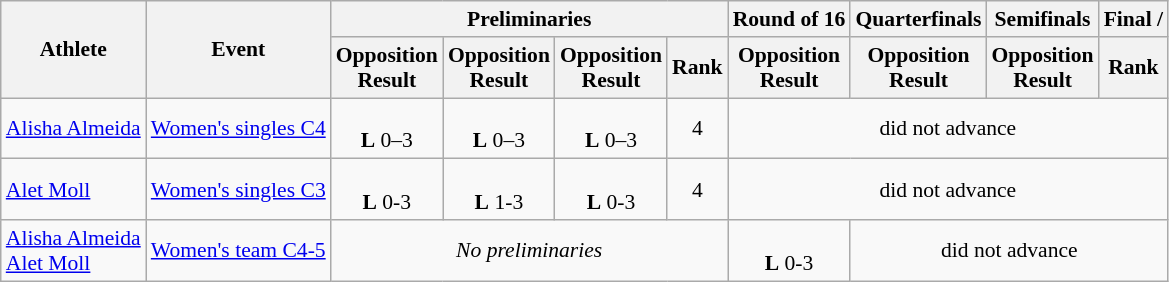<table class=wikitable style="font-size:90%">
<tr>
<th rowspan="2">Athlete</th>
<th rowspan="2">Event</th>
<th colspan="4">Preliminaries</th>
<th>Round of 16</th>
<th>Quarterfinals</th>
<th>Semifinals</th>
<th colspan="2">Final / </th>
</tr>
<tr>
<th>Opposition<br>Result</th>
<th>Opposition<br>Result</th>
<th>Opposition<br>Result</th>
<th>Rank</th>
<th>Opposition<br>Result</th>
<th>Opposition<br>Result</th>
<th>Opposition<br>Result</th>
<th>Rank</th>
</tr>
<tr>
<td><a href='#'>Alisha Almeida</a></td>
<td><a href='#'>Women's singles C4</a></td>
<td align="center"><br><strong>L</strong> 0–3</td>
<td align="center"><br><strong>L</strong> 0–3</td>
<td align="center"><br><strong>L</strong> 0–3</td>
<td align="center">4</td>
<td align="center" colspan="5">did not advance</td>
</tr>
<tr>
<td><a href='#'>Alet Moll</a></td>
<td><a href='#'>Women's singles C3</a></td>
<td align="center"><br><strong>L</strong> 0-3</td>
<td align="center"><br><strong>L</strong> 1-3</td>
<td align="center"><br><strong>L</strong> 0-3</td>
<td align="center">4</td>
<td align="center" colspan="5">did not advance</td>
</tr>
<tr>
<td><a href='#'>Alisha Almeida</a><br> <a href='#'>Alet Moll</a></td>
<td><a href='#'>Women's team C4-5</a></td>
<td align="center" colspan="4"><em>No preliminaries</em></td>
<td align="center"><br><strong>L</strong> 0-3</td>
<td align="center" colspan="4">did not advance</td>
</tr>
</table>
